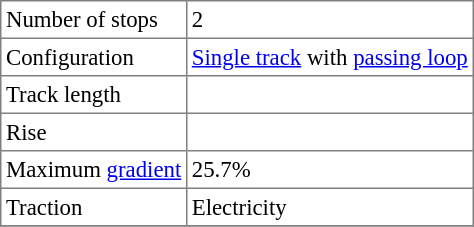<table border="1" cellspacing="0" cellpadding="3" style="border-collapse:collapse; font-size:95%; margin-right:10px; margin-bottom:5px;">
<tr>
<td>Number of stops</td>
<td>2</td>
</tr>
<tr>
<td>Configuration</td>
<td><a href='#'>Single track</a> with <a href='#'>passing loop</a></td>
</tr>
<tr>
<td>Track length</td>
<td></td>
</tr>
<tr>
<td>Rise</td>
<td></td>
</tr>
<tr>
<td>Maximum <a href='#'>gradient</a></td>
<td>25.7%</td>
</tr>
<tr>
<td>Traction</td>
<td>Electricity</td>
</tr>
<tr>
</tr>
</table>
